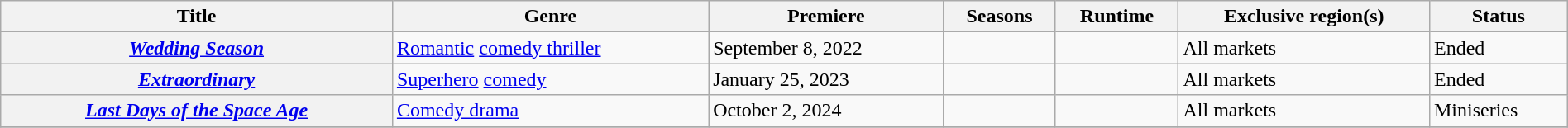<table class="wikitable plainrowheaders sortable" style="width:100%;">
<tr>
<th style="width:25%;">Title</th>
<th>Genre</th>
<th>Premiere</th>
<th>Seasons</th>
<th>Runtime</th>
<th>Exclusive region(s)</th>
<th>Status</th>
</tr>
<tr>
<th scope="row"><em><a href='#'>Wedding Season</a></em></th>
<td><a href='#'>Romantic</a> <a href='#'>comedy thriller</a></td>
<td>September 8, 2022</td>
<td></td>
<td></td>
<td>All markets</td>
<td>Ended</td>
</tr>
<tr>
<th scope="row"><em><a href='#'>Extraordinary</a></em></th>
<td><a href='#'>Superhero</a> <a href='#'>comedy</a></td>
<td>January 25, 2023</td>
<td></td>
<td></td>
<td>All markets</td>
<td>Ended</td>
</tr>
<tr>
<th scope="row"><em><a href='#'>Last Days of the Space Age</a></em></th>
<td><a href='#'>Comedy drama</a></td>
<td>October 2, 2024</td>
<td></td>
<td></td>
<td>All markets</td>
<td>Miniseries</td>
</tr>
<tr>
</tr>
</table>
